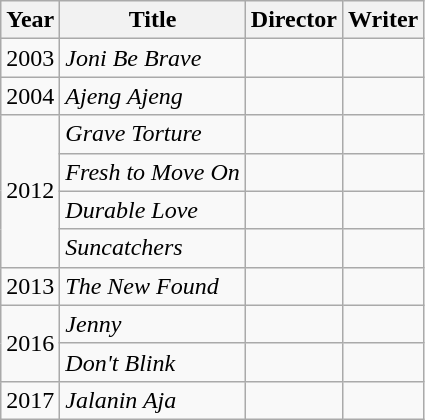<table class="wikitable">
<tr>
<th>Year</th>
<th>Title</th>
<th>Director</th>
<th>Writer</th>
</tr>
<tr>
<td>2003</td>
<td><em>Joni Be Brave</em></td>
<td></td>
<td></td>
</tr>
<tr>
<td>2004</td>
<td><em>Ajeng Ajeng</em></td>
<td></td>
<td></td>
</tr>
<tr>
<td rowspan=4>2012</td>
<td><em>Grave Torture</em></td>
<td></td>
<td></td>
</tr>
<tr>
<td><em>Fresh to Move On</em></td>
<td></td>
<td></td>
</tr>
<tr>
<td><em>Durable Love</em></td>
<td></td>
<td></td>
</tr>
<tr>
<td><em>Suncatchers</em></td>
<td></td>
<td></td>
</tr>
<tr>
<td>2013</td>
<td><em>The New Found</em></td>
<td></td>
<td></td>
</tr>
<tr>
<td rowspan=2>2016</td>
<td><em>Jenny</em></td>
<td></td>
<td></td>
</tr>
<tr>
<td><em>Don't Blink</em></td>
<td></td>
<td></td>
</tr>
<tr>
<td>2017</td>
<td><em>Jalanin Aja</em></td>
<td></td>
<td></td>
</tr>
</table>
